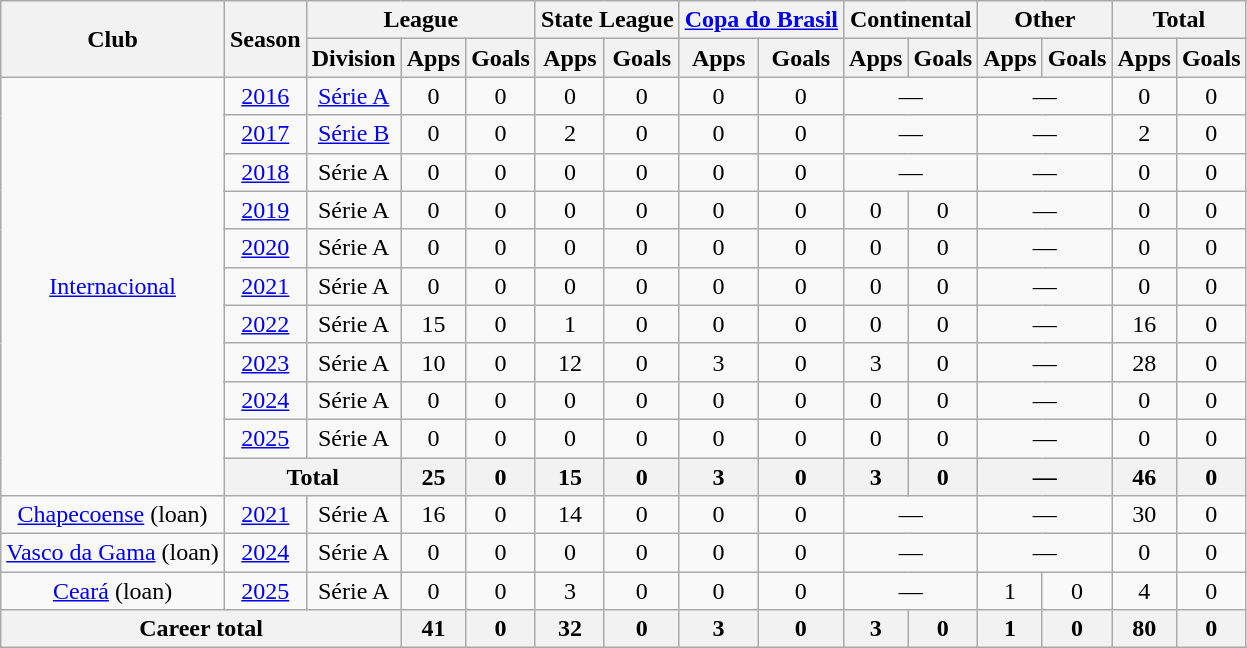<table class="wikitable" style="text-align: center">
<tr>
<th rowspan="2">Club</th>
<th rowspan="2">Season</th>
<th colspan="3">League</th>
<th colspan="2">State League</th>
<th colspan="2"><a href='#'>Copa do Brasil</a></th>
<th colspan="2">Continental</th>
<th colspan="2">Other</th>
<th colspan="2">Total</th>
</tr>
<tr>
<th>Division</th>
<th>Apps</th>
<th>Goals</th>
<th>Apps</th>
<th>Goals</th>
<th>Apps</th>
<th>Goals</th>
<th>Apps</th>
<th>Goals</th>
<th>Apps</th>
<th>Goals</th>
<th>Apps</th>
<th>Goals</th>
</tr>
<tr>
<td rowspan="11"><a href='#'>Internacional</a></td>
<td><a href='#'>2016</a></td>
<td><a href='#'>Série A</a></td>
<td>0</td>
<td>0</td>
<td>0</td>
<td>0</td>
<td>0</td>
<td>0</td>
<td colspan="2">—</td>
<td colspan="2">—</td>
<td>0</td>
<td>0</td>
</tr>
<tr>
<td><a href='#'>2017</a></td>
<td><a href='#'>Série B</a></td>
<td>0</td>
<td>0</td>
<td>2</td>
<td>0</td>
<td>0</td>
<td>0</td>
<td colspan="2">—</td>
<td colspan="2">—</td>
<td>2</td>
<td>0</td>
</tr>
<tr>
<td><a href='#'>2018</a></td>
<td>Série A</td>
<td>0</td>
<td>0</td>
<td>0</td>
<td>0</td>
<td>0</td>
<td>0</td>
<td colspan="2">—</td>
<td colspan="2">—</td>
<td>0</td>
<td>0</td>
</tr>
<tr>
<td><a href='#'>2019</a></td>
<td>Série A</td>
<td>0</td>
<td>0</td>
<td>0</td>
<td>0</td>
<td>0</td>
<td>0</td>
<td>0</td>
<td>0</td>
<td colspan="2">—</td>
<td>0</td>
<td>0</td>
</tr>
<tr>
<td><a href='#'>2020</a></td>
<td>Série A</td>
<td>0</td>
<td>0</td>
<td>0</td>
<td>0</td>
<td>0</td>
<td>0</td>
<td>0</td>
<td>0</td>
<td colspan="2">—</td>
<td>0</td>
<td>0</td>
</tr>
<tr>
<td><a href='#'>2021</a></td>
<td>Série A</td>
<td>0</td>
<td>0</td>
<td>0</td>
<td>0</td>
<td>0</td>
<td>0</td>
<td>0</td>
<td>0</td>
<td colspan="2">—</td>
<td>0</td>
<td>0</td>
</tr>
<tr>
<td><a href='#'>2022</a></td>
<td>Série A</td>
<td>15</td>
<td>0</td>
<td>1</td>
<td>0</td>
<td>0</td>
<td>0</td>
<td>0</td>
<td>0</td>
<td colspan="2">—</td>
<td>16</td>
<td>0</td>
</tr>
<tr>
<td><a href='#'>2023</a></td>
<td>Série A</td>
<td>10</td>
<td>0</td>
<td>12</td>
<td>0</td>
<td>3</td>
<td>0</td>
<td>3</td>
<td>0</td>
<td colspan="2">—</td>
<td>28</td>
<td>0</td>
</tr>
<tr>
<td><a href='#'>2024</a></td>
<td>Série A</td>
<td>0</td>
<td>0</td>
<td>0</td>
<td>0</td>
<td>0</td>
<td>0</td>
<td>0</td>
<td>0</td>
<td colspan="2">—</td>
<td>0</td>
<td>0</td>
</tr>
<tr>
<td><a href='#'>2025</a></td>
<td>Série A</td>
<td>0</td>
<td>0</td>
<td>0</td>
<td>0</td>
<td>0</td>
<td>0</td>
<td>0</td>
<td>0</td>
<td colspan="2">—</td>
<td>0</td>
<td>0</td>
</tr>
<tr>
<th colspan="2">Total</th>
<th>25</th>
<th>0</th>
<th>15</th>
<th>0</th>
<th>3</th>
<th>0</th>
<th>3</th>
<th>0</th>
<th colspan="2">—</th>
<th>46</th>
<th>0</th>
</tr>
<tr>
<td><a href='#'>Chapecoense</a> (loan)</td>
<td><a href='#'>2021</a></td>
<td>Série A</td>
<td>16</td>
<td>0</td>
<td>14</td>
<td>0</td>
<td>0</td>
<td>0</td>
<td colspan="2">—</td>
<td colspan="2">—</td>
<td>30</td>
<td>0</td>
</tr>
<tr>
<td><a href='#'>Vasco da Gama</a> (loan)</td>
<td><a href='#'>2024</a></td>
<td>Série A</td>
<td>0</td>
<td>0</td>
<td>0</td>
<td>0</td>
<td>0</td>
<td>0</td>
<td colspan="2">—</td>
<td colspan="2">—</td>
<td>0</td>
<td>0</td>
</tr>
<tr>
<td><a href='#'>Ceará</a> (loan)</td>
<td><a href='#'>2025</a></td>
<td>Série A</td>
<td>0</td>
<td>0</td>
<td>3</td>
<td>0</td>
<td>0</td>
<td>0</td>
<td colspan="2">—</td>
<td>1</td>
<td>0</td>
<td>4</td>
<td>0</td>
</tr>
<tr>
<th colspan="3">Career total</th>
<th>41</th>
<th>0</th>
<th>32</th>
<th>0</th>
<th>3</th>
<th>0</th>
<th>3</th>
<th>0</th>
<th>1</th>
<th>0</th>
<th>80</th>
<th>0</th>
</tr>
</table>
